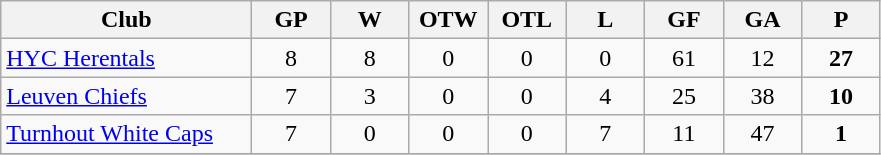<table class="wikitable" style="text-align:center;">
<tr>
<th width=160px>Club</th>
<th width=45px>GP</th>
<th width=45px>W</th>
<th width=45px>OTW</th>
<th width=45px>OTL</th>
<th width=45px>L</th>
<th width=45px>GF</th>
<th width=45px>GA</th>
<th width=45px>P</th>
</tr>
<tr>
<td align=left><a href='#'>HYC Herentals</a></td>
<td>8</td>
<td>8</td>
<td>0</td>
<td>0</td>
<td>0</td>
<td>61</td>
<td>12</td>
<td><strong>27</strong></td>
</tr>
<tr>
<td align=left><a href='#'>Leuven Chiefs</a></td>
<td>7</td>
<td>3</td>
<td>0</td>
<td>0</td>
<td>4</td>
<td>25</td>
<td>38</td>
<td><strong>10</strong></td>
</tr>
<tr>
<td align=left><a href='#'>Turnhout White Caps</a></td>
<td>7</td>
<td>0</td>
<td>0</td>
<td>0</td>
<td>7</td>
<td>11</td>
<td>47</td>
<td><strong>1</strong></td>
</tr>
<tr>
</tr>
</table>
